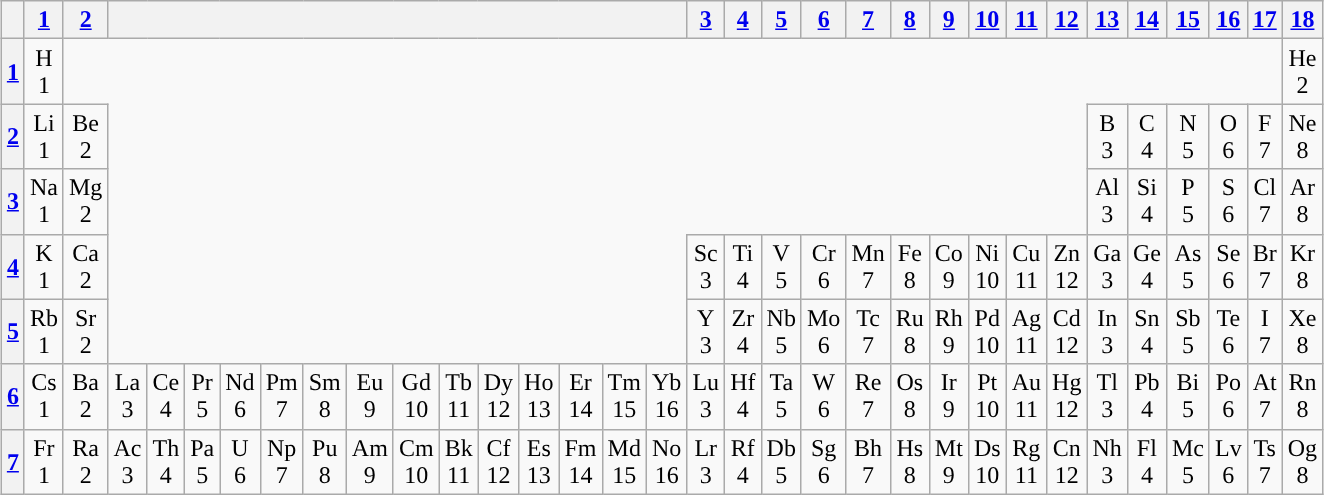<table class="wikitable" style="margin:auto;text-align:center;">
<tr>
<th></th>
<th><a href='#'>1</a></th>
<th><a href='#'>2</a></th>
<th colspan=14></th>
<th><a href='#'>3</a></th>
<th><a href='#'>4</a></th>
<th><a href='#'>5</a></th>
<th><a href='#'>6</a></th>
<th><a href='#'>7</a></th>
<th><a href='#'>8</a></th>
<th><a href='#'>9</a></th>
<th><a href='#'>10</a></th>
<th><a href='#'>11</a></th>
<th><a href='#'>12</a></th>
<th><a href='#'>13</a></th>
<th><a href='#'>14</a></th>
<th><a href='#'>15</a></th>
<th><a href='#'>16</a></th>
<th><a href='#'>17</a></th>
<th><a href='#'>18</a></th>
</tr>
<tr>
<th><a href='#'>1</a></th>
<td>H<br>1</td>
<td colspan=30 style="border-width:0"></td>
<td>He<br>2</td>
</tr>
<tr>
<th><a href='#'>2</a></th>
<td>Li<br>1</td>
<td>Be<br>2</td>
<td colspan=24 style="border-width:0"></td>
<td>B<br>3</td>
<td>C<br>4</td>
<td>N<br>5</td>
<td>O<br>6</td>
<td>F<br>7</td>
<td>Ne<br>8</td>
</tr>
<tr>
<th><a href='#'>3</a></th>
<td>Na<br>1</td>
<td>Mg<br>2</td>
<td colspan=24 style="border-width:0"></td>
<td>Al<br>3</td>
<td>Si<br>4</td>
<td>P<br>5</td>
<td>S<br>6</td>
<td>Cl<br>7</td>
<td>Ar<br>8</td>
</tr>
<tr>
<th><a href='#'>4</a></th>
<td>K<br>1</td>
<td>Ca<br>2</td>
<td colspan=14 style="border-width:0"></td>
<td>Sc<br>3</td>
<td>Ti<br>4</td>
<td>V<br>5</td>
<td>Cr<br>6</td>
<td>Mn<br>7</td>
<td>Fe<br>8</td>
<td>Co<br>9</td>
<td>Ni<br>10</td>
<td>Cu<br>11</td>
<td>Zn<br>12</td>
<td>Ga<br>3</td>
<td>Ge<br>4</td>
<td>As<br>5</td>
<td>Se<br>6</td>
<td>Br<br>7</td>
<td>Kr<br>8</td>
</tr>
<tr>
<th><a href='#'>5</a></th>
<td>Rb<br>1</td>
<td>Sr<br>2</td>
<td colspan=14 style="border-width:0"></td>
<td>Y<br>3</td>
<td>Zr<br>4</td>
<td>Nb<br>5</td>
<td>Mo<br>6</td>
<td>Tc<br>7</td>
<td>Ru<br>8</td>
<td>Rh<br>9</td>
<td>Pd<br>10</td>
<td>Ag<br>11</td>
<td>Cd<br>12</td>
<td>In<br>3</td>
<td>Sn<br>4</td>
<td>Sb<br>5</td>
<td>Te<br>6</td>
<td>I<br>7</td>
<td>Xe<br>8</td>
</tr>
<tr>
<th><a href='#'>6</a></th>
<td>Cs<br>1</td>
<td>Ba<br>2</td>
<td>La<br>3</td>
<td>Ce<br>4</td>
<td>Pr<br>5</td>
<td>Nd<br>6</td>
<td>Pm<br>7</td>
<td>Sm<br>8</td>
<td>Eu<br>9</td>
<td>Gd<br>10</td>
<td>Tb<br>11</td>
<td>Dy<br>12</td>
<td>Ho<br>13</td>
<td>Er<br>14</td>
<td>Tm<br>15</td>
<td>Yb<br>16</td>
<td>Lu<br>3</td>
<td>Hf<br>4</td>
<td>Ta<br>5</td>
<td>W<br>6</td>
<td>Re<br>7</td>
<td>Os<br>8</td>
<td>Ir<br>9</td>
<td>Pt<br>10</td>
<td>Au<br>11</td>
<td>Hg<br>12</td>
<td>Tl<br>3</td>
<td>Pb<br>4</td>
<td>Bi<br>5</td>
<td>Po<br>6</td>
<td>At<br>7</td>
<td>Rn<br>8</td>
</tr>
<tr>
<th><a href='#'>7</a></th>
<td>Fr<br>1</td>
<td>Ra<br>2</td>
<td>Ac<br>3</td>
<td>Th<br>4</td>
<td>Pa<br>5</td>
<td>U<br>6</td>
<td>Np<br>7</td>
<td>Pu<br>8</td>
<td>Am<br>9</td>
<td>Cm<br>10</td>
<td>Bk<br>11</td>
<td>Cf<br>12</td>
<td>Es<br>13</td>
<td>Fm<br>14</td>
<td>Md<br>15</td>
<td>No<br>16</td>
<td>Lr<br>3</td>
<td>Rf<br>4</td>
<td>Db<br>5</td>
<td>Sg<br>6</td>
<td>Bh<br>7</td>
<td>Hs<br>8</td>
<td>Mt<br>9</td>
<td>Ds<br>10</td>
<td>Rg<br>11</td>
<td>Cn<br>12</td>
<td>Nh<br>3</td>
<td>Fl<br>4</td>
<td>Mc<br>5</td>
<td>Lv<br>6</td>
<td>Ts<br>7</td>
<td>Og<br>8</td>
</tr>
</table>
